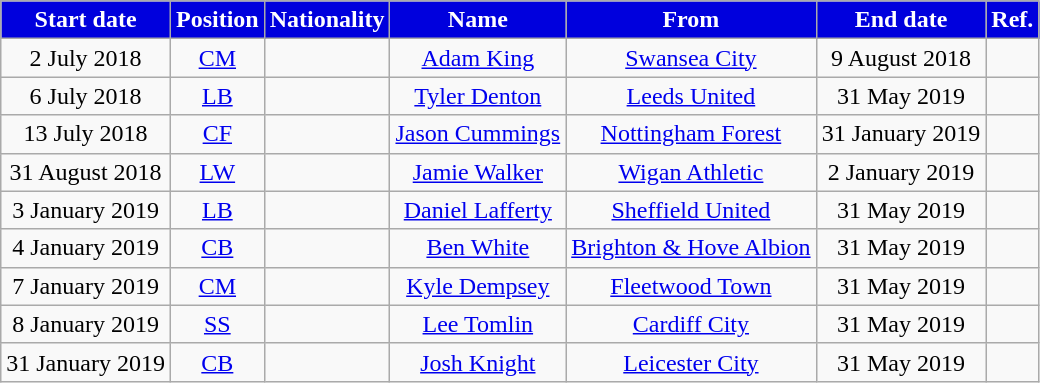<table class="wikitable" style="text-align:center;">
<tr>
<th style="background:#0000DD; color:#FFFFFF;">Start date</th>
<th style="background:#0000DD; color:#FFFFFF;">Position</th>
<th style="background:#0000DD; color:#FFFFFF;">Nationality</th>
<th style="background:#0000DD; color:#FFFFFF;">Name</th>
<th style="background:#0000DD; color:#FFFFFF;">From</th>
<th style="background:#0000DD; color:#FFFFFF;">End date</th>
<th style="background:#0000DD; color:#FFFFFF;">Ref.</th>
</tr>
<tr>
<td>2 July 2018</td>
<td><a href='#'>CM</a></td>
<td></td>
<td><a href='#'>Adam King</a></td>
<td> <a href='#'>Swansea City</a></td>
<td>9 August 2018</td>
<td></td>
</tr>
<tr>
<td>6 July 2018</td>
<td><a href='#'>LB</a></td>
<td></td>
<td><a href='#'>Tyler Denton</a></td>
<td><a href='#'>Leeds United</a></td>
<td>31 May 2019</td>
<td></td>
</tr>
<tr>
<td>13 July 2018</td>
<td><a href='#'>CF</a></td>
<td></td>
<td><a href='#'>Jason Cummings</a></td>
<td><a href='#'>Nottingham Forest</a></td>
<td>31 January 2019</td>
<td></td>
</tr>
<tr>
<td>31 August 2018</td>
<td><a href='#'>LW</a></td>
<td></td>
<td><a href='#'>Jamie Walker</a></td>
<td><a href='#'>Wigan Athletic</a></td>
<td>2 January 2019</td>
<td></td>
</tr>
<tr>
<td>3 January 2019</td>
<td><a href='#'>LB</a></td>
<td></td>
<td><a href='#'>Daniel Lafferty</a></td>
<td><a href='#'>Sheffield United</a></td>
<td>31 May 2019</td>
<td></td>
</tr>
<tr>
<td>4 January 2019</td>
<td><a href='#'>CB</a></td>
<td></td>
<td><a href='#'>Ben White</a></td>
<td><a href='#'>Brighton & Hove Albion</a></td>
<td>31 May 2019</td>
<td></td>
</tr>
<tr>
<td>7 January 2019</td>
<td><a href='#'>CM</a></td>
<td></td>
<td><a href='#'>Kyle Dempsey</a></td>
<td><a href='#'>Fleetwood Town</a></td>
<td>31 May 2019</td>
<td></td>
</tr>
<tr>
<td>8 January 2019</td>
<td><a href='#'>SS</a></td>
<td></td>
<td><a href='#'>Lee Tomlin</a></td>
<td> <a href='#'>Cardiff City</a></td>
<td>31 May 2019</td>
<td></td>
</tr>
<tr>
<td>31 January 2019</td>
<td><a href='#'>CB</a></td>
<td></td>
<td><a href='#'>Josh Knight</a></td>
<td><a href='#'>Leicester City</a></td>
<td>31 May 2019</td>
<td></td>
</tr>
</table>
